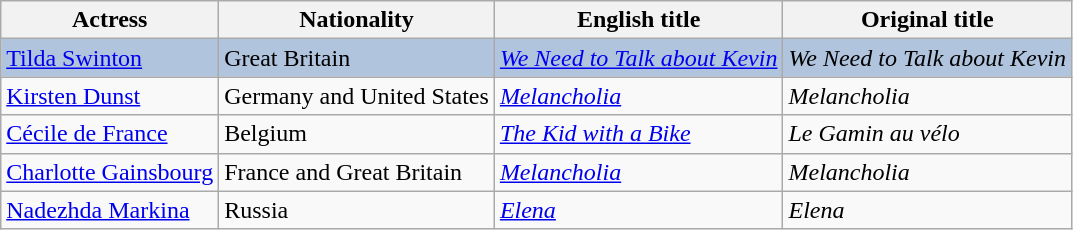<table class="wikitable">
<tr>
<th>Actress</th>
<th>Nationality</th>
<th>English title</th>
<th>Original title</th>
</tr>
<tr style="background:#B0C4DE;">
<td><a href='#'>Tilda Swinton</a></td>
<td>Great Britain</td>
<td><em><a href='#'>We Need to Talk about Kevin</a></em></td>
<td><em>We Need to Talk about Kevin</em></td>
</tr>
<tr>
<td><a href='#'>Kirsten Dunst</a></td>
<td>Germany and United States</td>
<td><em><a href='#'>Melancholia</a></em></td>
<td><em>Melancholia</em></td>
</tr>
<tr>
<td><a href='#'>Cécile de France</a></td>
<td>Belgium</td>
<td><em><a href='#'>The Kid with a Bike</a></em></td>
<td><em>Le Gamin au vélo</em></td>
</tr>
<tr>
<td><a href='#'>Charlotte Gainsbourg</a></td>
<td>France and Great Britain</td>
<td><em><a href='#'>Melancholia</a></em></td>
<td><em>Melancholia</em></td>
</tr>
<tr>
<td><a href='#'>Nadezhda Markina</a></td>
<td>Russia</td>
<td><em><a href='#'>Elena</a></em></td>
<td><em>Elena</em></td>
</tr>
</table>
